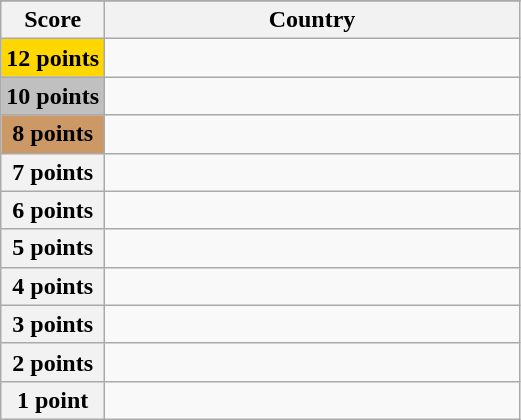<table class="wikitable">
<tr>
</tr>
<tr>
<th scope="col" width="20%">Score</th>
<th scope="col">Country</th>
</tr>
<tr>
<th scope="row" style="background:gold">12 points</th>
<td></td>
</tr>
<tr>
<th scope="row" style="background:silver">10 points</th>
<td></td>
</tr>
<tr>
<th scope="row" style="background:#CC9966">8 points</th>
<td></td>
</tr>
<tr>
<th scope="row">7 points</th>
<td></td>
</tr>
<tr>
<th scope="row">6 points</th>
<td></td>
</tr>
<tr>
<th scope="row">5 points</th>
<td></td>
</tr>
<tr>
<th scope="row">4 points</th>
<td></td>
</tr>
<tr>
<th scope="row">3 points</th>
<td></td>
</tr>
<tr>
<th scope="row">2 points</th>
<td></td>
</tr>
<tr>
<th scope="row">1 point</th>
<td></td>
</tr>
</table>
